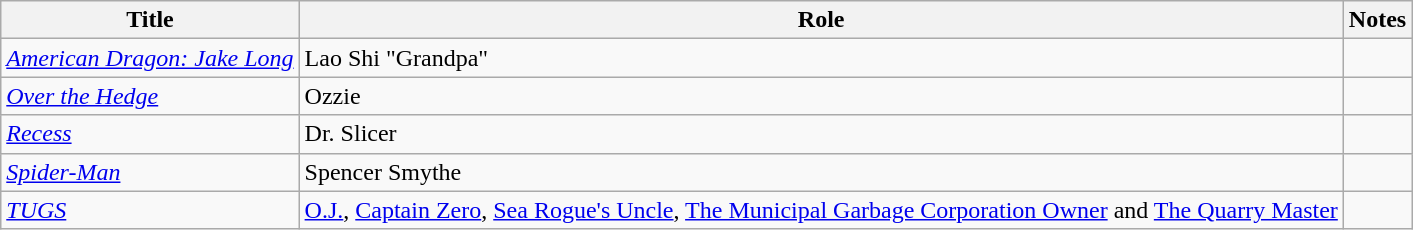<table class="wikitable sortable plainrowheaders">
<tr>
<th>Title</th>
<th>Role</th>
<th class="unsortable">Notes</th>
</tr>
<tr>
<td><em><a href='#'>American Dragon: Jake Long</a></em></td>
<td>Lao Shi "Grandpa"</td>
<td></td>
</tr>
<tr>
<td><em><a href='#'>Over the Hedge</a></em></td>
<td>Ozzie</td>
<td></td>
</tr>
<tr>
<td><em><a href='#'>Recess</a></em></td>
<td>Dr. Slicer</td>
<td></td>
</tr>
<tr>
<td><em><a href='#'>Spider-Man</a></em></td>
<td>Spencer Smythe</td>
<td></td>
</tr>
<tr>
<td><em><a href='#'>TUGS</a></em></td>
<td><a href='#'>O.J.</a>, <a href='#'>Captain Zero</a>, <a href='#'>Sea Rogue's Uncle</a>, <a href='#'>The Municipal Garbage Corporation Owner</a> and <a href='#'>The Quarry Master</a></td>
<td></td>
</tr>
</table>
